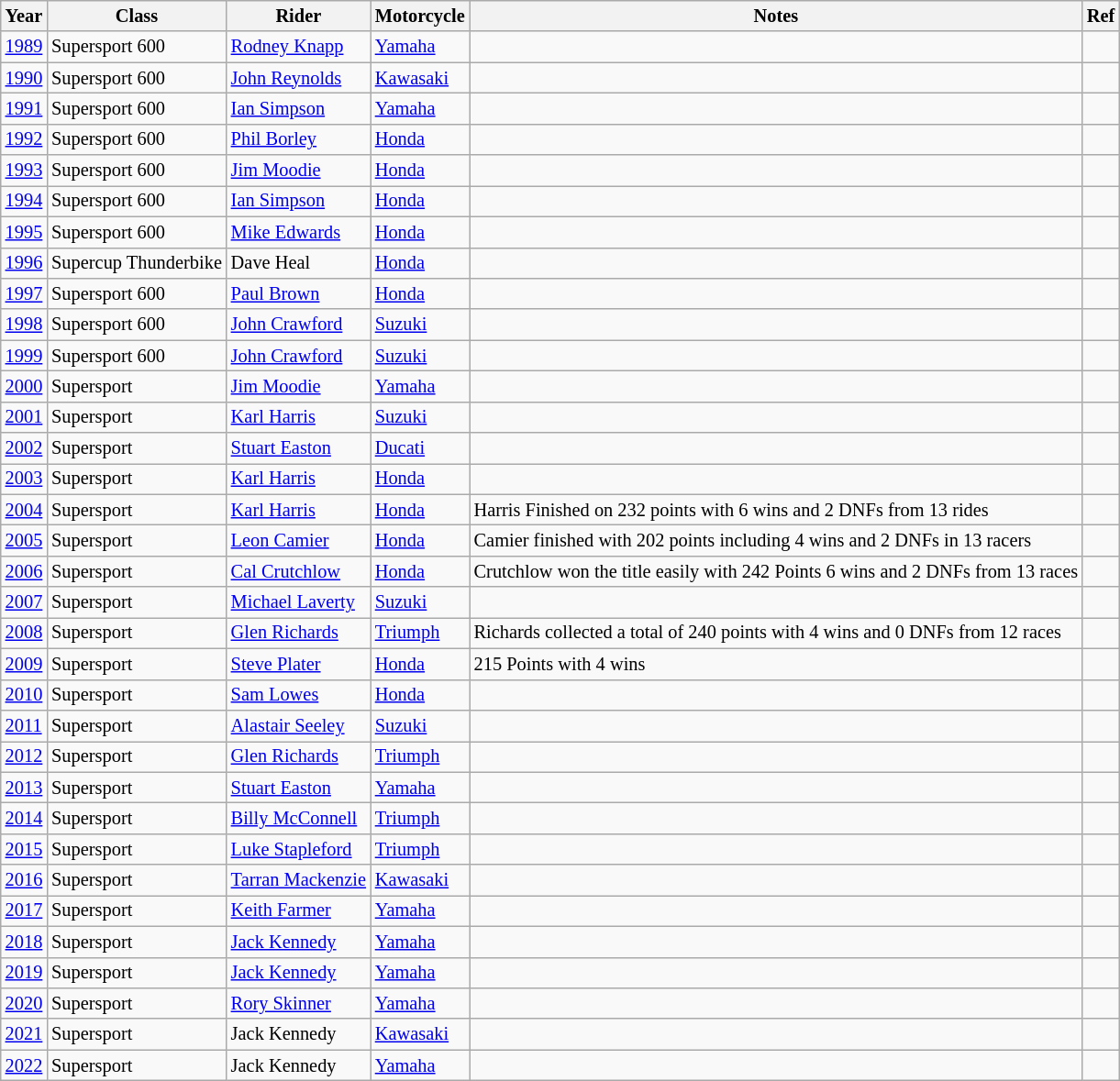<table class="wikitable" style="font-size: 85%">
<tr>
<th>Year</th>
<th>Class</th>
<th>Rider</th>
<th>Motorcycle</th>
<th>Notes</th>
<th>Ref</th>
</tr>
<tr>
<td><a href='#'>1989</a></td>
<td>Supersport 600</td>
<td><a href='#'>Rodney Knapp</a></td>
<td><a href='#'>Yamaha</a></td>
<td></td>
<td></td>
</tr>
<tr>
<td><a href='#'>1990</a></td>
<td>Supersport 600</td>
<td><a href='#'>John Reynolds</a></td>
<td><a href='#'>Kawasaki</a></td>
<td></td>
<td></td>
</tr>
<tr>
<td><a href='#'>1991</a></td>
<td>Supersport 600</td>
<td><a href='#'>Ian Simpson</a></td>
<td><a href='#'>Yamaha</a></td>
<td></td>
<td></td>
</tr>
<tr>
<td><a href='#'>1992</a></td>
<td>Supersport 600</td>
<td><a href='#'>Phil Borley</a></td>
<td><a href='#'>Honda</a></td>
<td></td>
<td></td>
</tr>
<tr>
<td><a href='#'>1993</a></td>
<td>Supersport 600</td>
<td><a href='#'>Jim Moodie</a></td>
<td><a href='#'>Honda</a></td>
<td></td>
<td></td>
</tr>
<tr>
<td><a href='#'>1994</a></td>
<td>Supersport 600</td>
<td><a href='#'>Ian Simpson</a></td>
<td><a href='#'>Honda</a></td>
<td></td>
<td></td>
</tr>
<tr>
<td><a href='#'>1995</a></td>
<td>Supersport 600</td>
<td><a href='#'>Mike Edwards</a></td>
<td><a href='#'>Honda</a></td>
<td></td>
<td></td>
</tr>
<tr>
<td><a href='#'>1996</a></td>
<td>Supercup Thunderbike</td>
<td>Dave Heal</td>
<td><a href='#'>Honda</a></td>
<td></td>
<td></td>
</tr>
<tr>
<td><a href='#'>1997</a></td>
<td>Supersport 600</td>
<td><a href='#'>Paul Brown</a></td>
<td><a href='#'>Honda</a></td>
<td></td>
<td></td>
</tr>
<tr>
<td><a href='#'>1998</a></td>
<td>Supersport 600</td>
<td><a href='#'>John Crawford</a></td>
<td><a href='#'>Suzuki</a></td>
<td></td>
<td></td>
</tr>
<tr>
<td><a href='#'>1999</a></td>
<td>Supersport 600</td>
<td><a href='#'>John Crawford</a></td>
<td><a href='#'>Suzuki</a></td>
<td></td>
<td></td>
</tr>
<tr>
<td><a href='#'>2000</a></td>
<td>Supersport</td>
<td><a href='#'>Jim Moodie</a></td>
<td><a href='#'>Yamaha</a></td>
<td></td>
<td></td>
</tr>
<tr>
<td><a href='#'>2001</a></td>
<td>Supersport</td>
<td><a href='#'>Karl Harris</a></td>
<td><a href='#'>Suzuki</a></td>
<td></td>
<td></td>
</tr>
<tr>
<td><a href='#'>2002</a></td>
<td>Supersport</td>
<td><a href='#'>Stuart Easton</a></td>
<td><a href='#'>Ducati</a></td>
<td></td>
<td></td>
</tr>
<tr>
<td><a href='#'>2003</a></td>
<td>Supersport</td>
<td><a href='#'>Karl Harris</a></td>
<td><a href='#'>Honda</a></td>
<td></td>
<td></td>
</tr>
<tr>
<td><a href='#'>2004</a></td>
<td>Supersport</td>
<td><a href='#'>Karl Harris</a></td>
<td><a href='#'>Honda</a></td>
<td>Harris Finished on 232 points with 6 wins and 2 DNFs from 13 rides</td>
<td></td>
</tr>
<tr>
<td><a href='#'>2005</a></td>
<td>Supersport</td>
<td><a href='#'>Leon Camier</a></td>
<td><a href='#'>Honda</a></td>
<td>Camier finished with 202 points including 4 wins and 2 DNFs in 13 racers</td>
<td></td>
</tr>
<tr>
<td><a href='#'>2006</a></td>
<td>Supersport</td>
<td><a href='#'>Cal Crutchlow</a></td>
<td><a href='#'>Honda</a></td>
<td>Crutchlow won the title easily with 242 Points 6 wins and 2 DNFs from 13 races</td>
<td></td>
</tr>
<tr>
<td><a href='#'>2007</a></td>
<td>Supersport</td>
<td><a href='#'>Michael Laverty</a></td>
<td><a href='#'>Suzuki</a></td>
<td></td>
<td></td>
</tr>
<tr>
<td><a href='#'>2008</a></td>
<td>Supersport</td>
<td><a href='#'>Glen Richards</a></td>
<td><a href='#'>Triumph</a></td>
<td>Richards collected a total of 240 points with 4 wins and 0 DNFs from 12 races</td>
<td></td>
</tr>
<tr>
<td><a href='#'>2009</a></td>
<td>Supersport</td>
<td><a href='#'>Steve Plater</a></td>
<td><a href='#'>Honda</a></td>
<td>215 Points with 4 wins</td>
<td></td>
</tr>
<tr>
<td><a href='#'>2010</a></td>
<td>Supersport</td>
<td><a href='#'>Sam Lowes</a></td>
<td><a href='#'>Honda</a></td>
<td></td>
<td></td>
</tr>
<tr>
<td><a href='#'>2011</a></td>
<td>Supersport</td>
<td><a href='#'>Alastair Seeley</a></td>
<td><a href='#'>Suzuki</a></td>
<td></td>
<td></td>
</tr>
<tr>
<td><a href='#'>2012</a></td>
<td>Supersport</td>
<td><a href='#'>Glen Richards</a></td>
<td><a href='#'>Triumph</a></td>
<td></td>
<td></td>
</tr>
<tr>
<td><a href='#'>2013</a></td>
<td>Supersport</td>
<td><a href='#'>Stuart Easton</a></td>
<td><a href='#'>Yamaha</a></td>
<td></td>
<td></td>
</tr>
<tr>
<td><a href='#'>2014</a></td>
<td>Supersport</td>
<td><a href='#'>Billy McConnell</a></td>
<td><a href='#'>Triumph</a></td>
<td></td>
<td></td>
</tr>
<tr>
<td><a href='#'>2015</a></td>
<td>Supersport</td>
<td><a href='#'>Luke Stapleford</a></td>
<td><a href='#'>Triumph</a></td>
<td></td>
<td></td>
</tr>
<tr>
<td><a href='#'>2016</a></td>
<td>Supersport</td>
<td><a href='#'>Tarran Mackenzie</a></td>
<td><a href='#'>Kawasaki</a></td>
<td></td>
<td></td>
</tr>
<tr>
<td><a href='#'>2017</a></td>
<td>Supersport</td>
<td><a href='#'>Keith Farmer</a></td>
<td><a href='#'>Yamaha</a></td>
<td></td>
<td></td>
</tr>
<tr>
<td><a href='#'>2018</a></td>
<td>Supersport</td>
<td><a href='#'>Jack Kennedy</a></td>
<td><a href='#'>Yamaha</a></td>
<td></td>
<td></td>
</tr>
<tr>
<td><a href='#'>2019</a></td>
<td>Supersport</td>
<td><a href='#'>Jack Kennedy</a></td>
<td><a href='#'>Yamaha</a></td>
<td></td>
<td></td>
</tr>
<tr>
<td><a href='#'>2020</a></td>
<td>Supersport</td>
<td><a href='#'>Rory Skinner</a></td>
<td><a href='#'>Yamaha</a></td>
<td></td>
<td></td>
</tr>
<tr>
<td><a href='#'>2021</a></td>
<td>Supersport</td>
<td>Jack Kennedy</td>
<td><a href='#'>Kawasaki</a></td>
<td></td>
<td></td>
</tr>
<tr>
<td><a href='#'>2022</a></td>
<td>Supersport</td>
<td>Jack Kennedy</td>
<td><a href='#'>Yamaha</a></td>
<td></td>
<td></td>
</tr>
</table>
